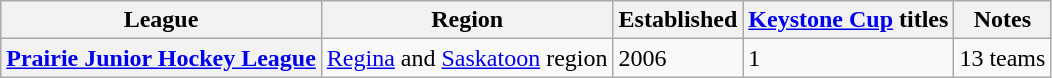<table class="wikitable plainrowheaders">
<tr>
<th scope="col">League</th>
<th scope="col">Region</th>
<th scope="col">Established</th>
<th scope="col"><a href='#'>Keystone Cup</a> titles</th>
<th scope="col">Notes</th>
</tr>
<tr>
<th scope="col"><a href='#'>Prairie Junior Hockey League</a></th>
<td><a href='#'>Regina</a> and <a href='#'>Saskatoon</a> region</td>
<td>2006</td>
<td>1</td>
<td>13 teams</td>
</tr>
</table>
